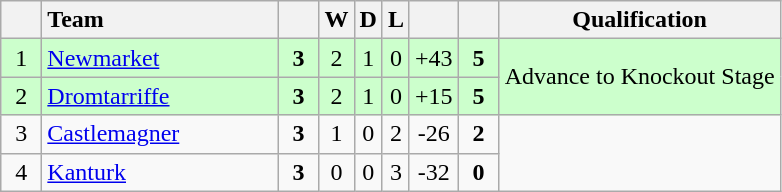<table class="wikitable" style="text-align:center">
<tr>
<th width="20"></th>
<th width="150" style="text-align:left;">Team</th>
<th width="20"></th>
<th>W</th>
<th>D</th>
<th>L</th>
<th width="20"></th>
<th width="20"></th>
<th>Qualification</th>
</tr>
<tr style="background:#ccffcc">
<td>1</td>
<td align="left"> <a href='#'>Newmarket</a></td>
<td><strong>3</strong></td>
<td>2</td>
<td>1</td>
<td>0</td>
<td>+43</td>
<td><strong>5</strong></td>
<td rowspan="2">Advance to Knockout Stage</td>
</tr>
<tr style="background:#ccffcc">
<td>2</td>
<td align="left"> <a href='#'>Dromtarriffe</a></td>
<td><strong>3</strong></td>
<td>2</td>
<td>1</td>
<td>0</td>
<td>+15</td>
<td><strong>5</strong></td>
</tr>
<tr>
<td>3</td>
<td align="left"> <a href='#'>Castlemagner</a></td>
<td><strong>3</strong></td>
<td>1</td>
<td>0</td>
<td>2</td>
<td>-26</td>
<td><strong>2</strong></td>
<td rowspan="2"></td>
</tr>
<tr>
<td>4</td>
<td align="left"> <a href='#'>Kanturk</a></td>
<td><strong>3</strong></td>
<td>0</td>
<td>0</td>
<td>3</td>
<td>-32</td>
<td><strong>0</strong></td>
</tr>
</table>
